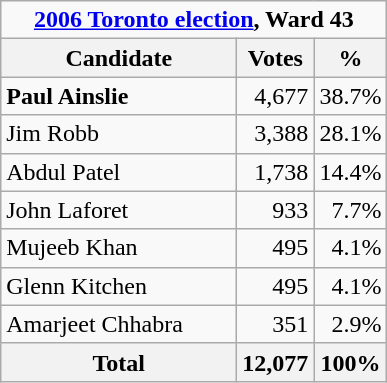<table class="wikitable">
<tr>
<td Colspan="3" align="center"><strong><a href='#'>2006 Toronto election</a>, Ward 43</strong></td>
</tr>
<tr>
<th bgcolor="#DDDDFF" width="150px">Candidate</th>
<th bgcolor="#DDDDFF">Votes</th>
<th bgcolor="#DDDDFF">%</th>
</tr>
<tr>
<td><strong>Paul Ainslie</strong></td>
<td align=right>4,677</td>
<td align=right>38.7%</td>
</tr>
<tr>
<td>Jim Robb</td>
<td align=right>3,388</td>
<td align=right>28.1%</td>
</tr>
<tr>
<td>Abdul Patel</td>
<td align=right>1,738</td>
<td align=right>14.4%</td>
</tr>
<tr>
<td>John Laforet</td>
<td align=right>933</td>
<td align=right>7.7%</td>
</tr>
<tr>
<td>Mujeeb Khan</td>
<td align=right>495</td>
<td align=right>4.1%</td>
</tr>
<tr>
<td>Glenn Kitchen</td>
<td align=right>495</td>
<td align=right>4.1%</td>
</tr>
<tr>
<td>Amarjeet Chhabra</td>
<td align=right>351</td>
<td align=right>2.9%</td>
</tr>
<tr>
<th>Total</th>
<th align=right>12,077</th>
<th align=right>100%</th>
</tr>
</table>
